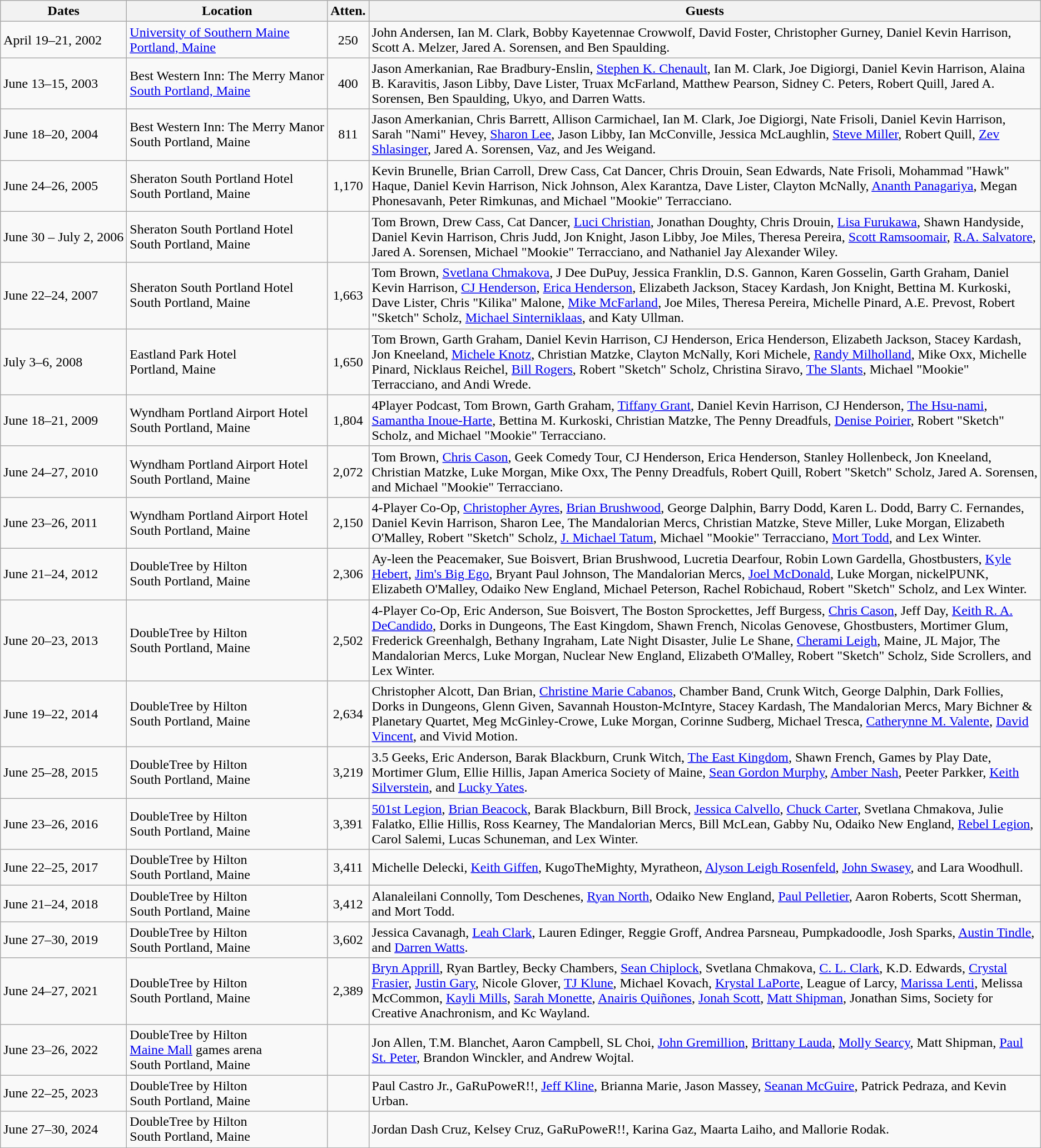<table class="wikitable">
<tr>
<th>Dates</th>
<th>Location</th>
<th>Atten.</th>
<th>Guests</th>
</tr>
<tr>
<td nowrap>April 19–21, 2002</td>
<td nowrap><a href='#'>University of Southern Maine</a> <br> <a href='#'>Portland, Maine</a></td>
<td align="center">250</td>
<td>John Andersen, Ian M. Clark, Bobby Kayetennae Crowwolf, David Foster, Christopher Gurney, Daniel Kevin Harrison, Scott A. Melzer, Jared A. Sorensen, and Ben Spaulding.</td>
</tr>
<tr>
<td nowrap>June 13–15, 2003</td>
<td nowrap>Best Western Inn: The Merry Manor <br> <a href='#'>South Portland, Maine</a></td>
<td align="center">400</td>
<td>Jason Amerkanian, Rae Bradbury-Enslin, <a href='#'>Stephen K. Chenault</a>, Ian M. Clark, Joe Digiorgi, Daniel Kevin Harrison, Alaina B. Karavitis, Jason Libby, Dave Lister, Truax McFarland, Matthew Pearson, Sidney C. Peters, Robert Quill, Jared A. Sorensen, Ben Spaulding, Ukyo, and Darren Watts.</td>
</tr>
<tr>
<td nowrap>June 18–20, 2004</td>
<td nowrap>Best Western Inn: The Merry Manor <br> South Portland, Maine</td>
<td align="center">811</td>
<td>Jason Amerkanian, Chris Barrett, Allison Carmichael, Ian M. Clark, Joe Digiorgi, Nate Frisoli, Daniel Kevin Harrison, Sarah "Nami" Hevey, <a href='#'>Sharon Lee</a>, Jason Libby, Ian McConville, Jessica McLaughlin, <a href='#'>Steve Miller</a>, Robert Quill, <a href='#'>Zev Shlasinger</a>, Jared A. Sorensen, Vaz, and Jes Weigand.</td>
</tr>
<tr>
<td nowrap>June 24–26, 2005</td>
<td nowrap>Sheraton South Portland Hotel <br> South Portland, Maine</td>
<td align="center">1,170</td>
<td>Kevin Brunelle, Brian Carroll, Drew Cass, Cat Dancer, Chris Drouin, Sean Edwards, Nate Frisoli, Mohammad "Hawk" Haque, Daniel Kevin Harrison, Nick Johnson, Alex Karantza, Dave Lister, Clayton McNally, <a href='#'>Ananth Panagariya</a>, Megan Phonesavanh, Peter Rimkunas, and Michael "Mookie" Terracciano.</td>
</tr>
<tr>
<td nowrap>June 30 – July 2, 2006</td>
<td nowrap>Sheraton South Portland Hotel <br> South Portland, Maine</td>
<td align="center"></td>
<td>Tom Brown, Drew Cass, Cat Dancer, <a href='#'>Luci Christian</a>, Jonathan Doughty, Chris Drouin, <a href='#'>Lisa Furukawa</a>, Shawn Handyside, Daniel Kevin Harrison, Chris Judd, Jon Knight, Jason Libby, Joe Miles, Theresa Pereira, <a href='#'>Scott Ramsoomair</a>, <a href='#'>R.A. Salvatore</a>, Jared A. Sorensen, Michael "Mookie" Terracciano, and Nathaniel Jay Alexander Wiley.</td>
</tr>
<tr>
<td nowrap>June 22–24, 2007</td>
<td nowrap>Sheraton South Portland Hotel <br> South Portland, Maine</td>
<td align="center">1,663</td>
<td>Tom Brown, <a href='#'>Svetlana Chmakova</a>, J Dee DuPuy, Jessica Franklin, D.S. Gannon, Karen Gosselin, Garth Graham, Daniel Kevin Harrison, <a href='#'>CJ Henderson</a>, <a href='#'>Erica Henderson</a>, Elizabeth Jackson, Stacey Kardash, Jon Knight, Bettina M. Kurkoski, Dave Lister, Chris "Kilika" Malone, <a href='#'>Mike McFarland</a>, Joe Miles, Theresa Pereira, Michelle Pinard, A.E. Prevost, Robert "Sketch" Scholz, <a href='#'>Michael Sinterniklaas</a>, and Katy Ullman.</td>
</tr>
<tr>
<td nowrap>July 3–6, 2008</td>
<td nowrap>Eastland Park Hotel <br> Portland, Maine</td>
<td align="center">1,650</td>
<td>Tom Brown, Garth Graham, Daniel Kevin Harrison, CJ Henderson, Erica Henderson, Elizabeth Jackson, Stacey Kardash, Jon Kneeland, <a href='#'>Michele Knotz</a>, Christian Matzke, Clayton McNally, Kori Michele, <a href='#'>Randy Milholland</a>, Mike Oxx, Michelle Pinard, Nicklaus Reichel, <a href='#'>Bill Rogers</a>, Robert "Sketch" Scholz, Christina Siravo, <a href='#'>The Slants</a>, Michael "Mookie" Terracciano, and Andi Wrede.</td>
</tr>
<tr>
<td nowrap>June 18–21, 2009</td>
<td nowrap>Wyndham Portland Airport Hotel <br> South Portland, Maine</td>
<td align="center">1,804</td>
<td>4Player Podcast, Tom Brown, Garth Graham, <a href='#'>Tiffany Grant</a>, Daniel Kevin Harrison, CJ Henderson, <a href='#'>The Hsu-nami</a>, <a href='#'>Samantha Inoue-Harte</a>, Bettina M. Kurkoski, Christian Matzke, The Penny Dreadfuls, <a href='#'>Denise Poirier</a>, Robert "Sketch" Scholz, and Michael "Mookie" Terracciano.</td>
</tr>
<tr>
<td nowrap>June 24–27, 2010</td>
<td nowrap>Wyndham Portland Airport Hotel <br> South Portland, Maine</td>
<td align="center">2,072</td>
<td>Tom Brown, <a href='#'>Chris Cason</a>, Geek Comedy Tour, CJ Henderson, Erica Henderson, Stanley Hollenbeck, Jon Kneeland, Christian Matzke, Luke Morgan, Mike Oxx, The Penny Dreadfuls, Robert Quill, Robert "Sketch" Scholz, Jared A. Sorensen, and Michael "Mookie" Terracciano.</td>
</tr>
<tr>
<td nowrap>June 23–26, 2011</td>
<td nowrap>Wyndham Portland Airport Hotel <br> South Portland, Maine</td>
<td align="center">2,150</td>
<td>4-Player Co-Op, <a href='#'>Christopher Ayres</a>, <a href='#'>Brian Brushwood</a>, George Dalphin, Barry Dodd, Karen L. Dodd, Barry C. Fernandes, Daniel Kevin Harrison, Sharon Lee, The Mandalorian Mercs, Christian Matzke, Steve Miller, Luke Morgan, Elizabeth O'Malley, Robert "Sketch" Scholz, <a href='#'>J. Michael Tatum</a>, Michael "Mookie" Terracciano, <a href='#'>Mort Todd</a>, and Lex Winter.</td>
</tr>
<tr>
<td nowrap>June 21–24, 2012</td>
<td nowrap>DoubleTree by Hilton <br> South Portland, Maine</td>
<td align="center">2,306</td>
<td>Ay-leen the Peacemaker, Sue Boisvert, Brian Brushwood, Lucretia Dearfour, Robin Lown Gardella, Ghostbusters, <a href='#'>Kyle Hebert</a>, <a href='#'>Jim's Big Ego</a>, Bryant Paul Johnson, The Mandalorian Mercs, <a href='#'>Joel McDonald</a>, Luke Morgan, nickelPUNK, Elizabeth O'Malley, Odaiko New England, Michael Peterson, Rachel Robichaud, Robert "Sketch" Scholz, and Lex Winter.</td>
</tr>
<tr>
<td nowrap>June 20–23, 2013</td>
<td nowrap>DoubleTree by Hilton <br> South Portland, Maine</td>
<td align="center">2,502</td>
<td>4-Player Co-Op, Eric Anderson, Sue Boisvert, The Boston Sprockettes, Jeff Burgess, <a href='#'>Chris Cason</a>, Jeff Day, <a href='#'>Keith R. A. DeCandido</a>, Dorks in Dungeons, The East Kingdom, Shawn French, Nicolas Genovese, Ghostbusters, Mortimer Glum, Frederick Greenhalgh, Bethany Ingraham, Late Night Disaster, Julie Le Shane, <a href='#'>Cherami Leigh</a>, Maine, JL Major, The Mandalorian Mercs, Luke Morgan, Nuclear New England, Elizabeth O'Malley, Robert "Sketch" Scholz, Side Scrollers, and Lex Winter.</td>
</tr>
<tr>
<td nowrap>June 19–22, 2014</td>
<td nowrap>DoubleTree by Hilton <br> South Portland, Maine</td>
<td align="center">2,634</td>
<td>Christopher Alcott, Dan Brian, <a href='#'>Christine Marie Cabanos</a>, Chamber Band, Crunk Witch, George Dalphin, Dark Follies, Dorks in Dungeons, Glenn Given, Savannah Houston-McIntyre, Stacey Kardash, The Mandalorian Mercs, Mary Bichner & Planetary Quartet, Meg McGinley-Crowe, Luke Morgan, Corinne Sudberg, Michael Tresca, <a href='#'>Catherynne M. Valente</a>, <a href='#'>David Vincent</a>, and Vivid Motion.</td>
</tr>
<tr>
<td nowrap>June 25–28, 2015</td>
<td nowrap>DoubleTree by Hilton <br> South Portland, Maine</td>
<td align="center">3,219</td>
<td>3.5 Geeks, Eric Anderson, Barak Blackburn, Crunk Witch, <a href='#'>The East Kingdom</a>, Shawn French, Games by Play Date, Mortimer Glum, Ellie Hillis, Japan America Society of Maine, <a href='#'>Sean Gordon Murphy</a>, <a href='#'>Amber Nash</a>, Peeter Parkker, <a href='#'>Keith Silverstein</a>, and <a href='#'>Lucky Yates</a>.</td>
</tr>
<tr>
<td nowrap>June 23–26, 2016</td>
<td nowrap>DoubleTree by Hilton <br> South Portland, Maine</td>
<td align="center">3,391</td>
<td><a href='#'>501st Legion</a>, <a href='#'>Brian Beacock</a>, Barak Blackburn, Bill Brock, <a href='#'>Jessica Calvello</a>, <a href='#'>Chuck Carter</a>, Svetlana Chmakova, Julie Falatko, Ellie Hillis, Ross Kearney, The Mandalorian Mercs, Bill McLean, Gabby Nu, Odaiko New England, <a href='#'>Rebel Legion</a>, Carol Salemi, Lucas Schuneman, and Lex Winter.</td>
</tr>
<tr>
<td nowrap>June 22–25, 2017</td>
<td nowrap>DoubleTree by Hilton <br> South Portland, Maine</td>
<td align="center">3,411</td>
<td>Michelle Delecki, <a href='#'>Keith Giffen</a>, KugoTheMighty, Myratheon, <a href='#'>Alyson Leigh Rosenfeld</a>, <a href='#'>John Swasey</a>, and Lara Woodhull.</td>
</tr>
<tr>
<td nowrap>June 21–24, 2018</td>
<td nowrap>DoubleTree by Hilton <br> South Portland, Maine</td>
<td align="center">3,412</td>
<td>Alanaleilani Connolly, Tom Deschenes, <a href='#'>Ryan North</a>, Odaiko New England, <a href='#'>Paul Pelletier</a>, Aaron Roberts, Scott Sherman, and Mort Todd.</td>
</tr>
<tr>
<td nowrap>June 27–30, 2019</td>
<td nowrap>DoubleTree by Hilton <br> South Portland, Maine</td>
<td align="center">3,602</td>
<td>Jessica Cavanagh, <a href='#'>Leah Clark</a>, Lauren Edinger, Reggie Groff, Andrea Parsneau, Pumpkadoodle, Josh Sparks, <a href='#'>Austin Tindle</a>, and <a href='#'>Darren Watts</a>.</td>
</tr>
<tr>
<td nowrap>June 24–27, 2021</td>
<td nowrap>DoubleTree by Hilton <br> South Portland, Maine</td>
<td align="center">2,389</td>
<td><a href='#'>Bryn Apprill</a>, Ryan Bartley, Becky Chambers, <a href='#'>Sean Chiplock</a>, Svetlana Chmakova, <a href='#'>C. L. Clark</a>, K.D. Edwards, <a href='#'>Crystal Frasier</a>, <a href='#'>Justin Gary</a>, Nicole Glover, <a href='#'>TJ Klune</a>, Michael Kovach, <a href='#'>Krystal LaPorte</a>, League of Larcy, <a href='#'>Marissa Lenti</a>, Melissa McCommon, <a href='#'>Kayli Mills</a>, <a href='#'>Sarah Monette</a>, <a href='#'>Anairis Quiñones</a>, <a href='#'>Jonah Scott</a>, <a href='#'>Matt Shipman</a>, Jonathan Sims, Society for Creative Anachronism, and Kc Wayland.</td>
</tr>
<tr>
<td nowrap>June 23–26, 2022</td>
<td nowrap>DoubleTree by Hilton<br><a href='#'>Maine Mall</a> games arena<br> South Portland, Maine</td>
<td align="center"></td>
<td>Jon Allen, T.M. Blanchet, Aaron Campbell, SL Choi, <a href='#'>John Gremillion</a>, <a href='#'>Brittany Lauda</a>, <a href='#'>Molly Searcy</a>, Matt Shipman, <a href='#'>Paul St. Peter</a>, Brandon Winckler, and Andrew Wojtal.</td>
</tr>
<tr>
<td nowrap>June 22–25, 2023</td>
<td nowrap>DoubleTree by Hilton <br> South Portland, Maine</td>
<td align="center"></td>
<td>Paul Castro Jr., GaRuPoweR!!, <a href='#'>Jeff Kline</a>, Brianna Marie, Jason Massey, <a href='#'>Seanan McGuire</a>, Patrick Pedraza, and Kevin Urban.</td>
</tr>
<tr>
<td nowrap>June 27–30, 2024</td>
<td nowrap>DoubleTree by Hilton <br> South Portland, Maine</td>
<td align="center"></td>
<td>Jordan Dash Cruz, Kelsey Cruz, GaRuPoweR!!, Karina Gaz, Maarta Laiho, and Mallorie Rodak.</td>
</tr>
</table>
